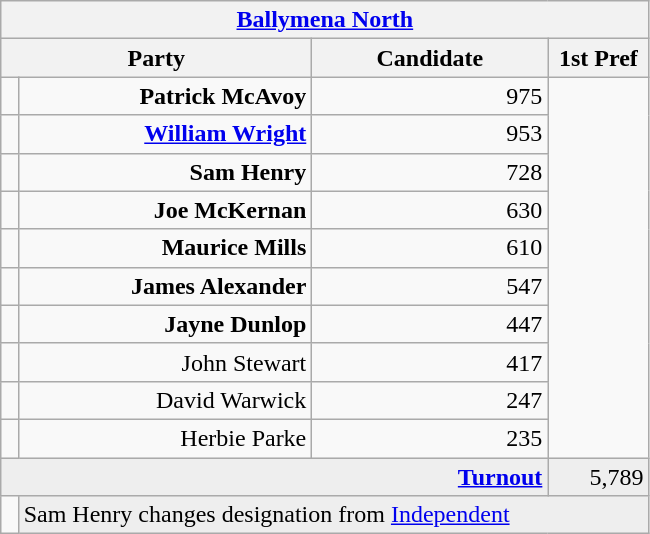<table class="wikitable">
<tr>
<th colspan="4" align="center"><a href='#'>Ballymena North</a></th>
</tr>
<tr>
<th colspan="2" align="center" width=200>Party</th>
<th width=150>Candidate</th>
<th width=60>1st Pref</th>
</tr>
<tr>
<td></td>
<td align="right"><strong>Patrick McAvoy</strong></td>
<td align="right">975</td>
</tr>
<tr>
<td></td>
<td align="right"><strong><a href='#'>William Wright</a></strong></td>
<td align="right">953</td>
</tr>
<tr>
<td></td>
<td align="right"><strong>Sam Henry</strong></td>
<td align="right">728</td>
</tr>
<tr>
<td></td>
<td align="right"><strong>Joe McKernan</strong></td>
<td align="right">630</td>
</tr>
<tr>
<td></td>
<td align="right"><strong>Maurice Mills</strong></td>
<td align="right">610</td>
</tr>
<tr>
<td></td>
<td align="right"><strong>James Alexander</strong></td>
<td align="right">547</td>
</tr>
<tr>
<td></td>
<td align="right"><strong>Jayne Dunlop</strong></td>
<td align="right">447</td>
</tr>
<tr>
<td></td>
<td align="right">John Stewart</td>
<td align="right">417</td>
</tr>
<tr>
<td></td>
<td align="right">David Warwick</td>
<td align="right">247</td>
</tr>
<tr>
<td></td>
<td align="right">Herbie Parke</td>
<td align="right">235</td>
</tr>
<tr bgcolor="EEEEEE">
<td colspan=3 align="right"><strong><a href='#'>Turnout</a></strong></td>
<td align="right">5,789</td>
</tr>
<tr>
<td bgcolor=></td>
<td colspan=3 bgcolor="EEEEEE">Sam Henry changes designation from <a href='#'>Independent</a></td>
</tr>
</table>
